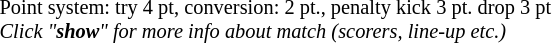<table width=100%>
<tr>
<td align=left width=60% style="font-size: 85%">Point system: try 4 pt, conversion: 2 pt., penalty kick 3 pt. drop 3 pt <br><em>Click "<strong>show</strong>" for more info about match (scorers, line-up etc.)</em></td>
</tr>
</table>
